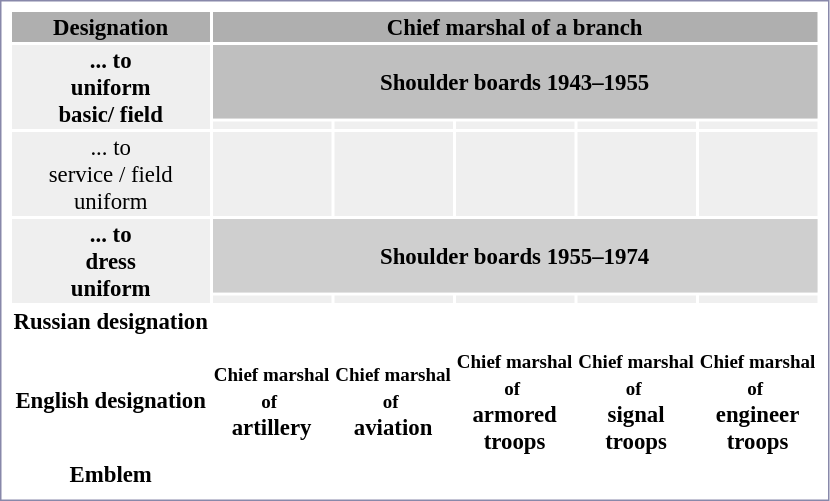<table style="border:1px solid #8888aa; background-color:white; padding:5px; font-size:95%; margin: 0px 12px 12px 0px;">
<tr style="background:#afafaf;">
<th colspan="1">Designation</th>
<th colspan="5">Chief marshal of a branch</th>
</tr>
<tr align="center" bgcolor="#efefef">
<th rowspan="2">... to<br>uniform<br>basic/ field</th>
<th colspan="5" style="background:#bfbfbf;">Shoulder boards 1943–1955</th>
</tr>
<tr align="center" bgcolor="#efefef">
<td></td>
<td></td>
<td></td>
<td></td>
<td></td>
</tr>
<tr align="center" bgcolor="#efefef">
<td>... to<br>service / field<br>uniform</td>
<td></td>
<td></td>
<td></td>
<td></td>
<td></td>
</tr>
<tr align="center" bgcolor="#efefef">
<th rowspan="2">... to<br>dress <br> uniform</th>
<th colspan="5" style="background:#cfcfcf;">Shoulder boards 1955–1974</th>
</tr>
<tr align="center" bgcolor="#efefef">
<td></td>
<td></td>
<td></td>
<td></td>
<td></td>
</tr>
<tr align="center" valign="center">
<th>Russian designation</th>
<td></td>
<td></td>
<td></td>
<td></td>
<td></td>
</tr>
<tr>
<td colspan=6></td>
</tr>
<tr>
<th>English designation</th>
<th><small>Chief marshal<br>of </small><br>artillery</th>
<th><small>Chief marshal<br>of </small><br>aviation</th>
<th><small>Chief marshal<br>of </small><br>armored<br>troops</th>
<th><small>Chief marshal<br>of </small><br>signal<br>troops</th>
<th><small>Chief marshal<br>of </small><br>engineer<br>troops</th>
</tr>
<tr align="center" valign="center">
<th>Emblem</th>
<td></td>
<td></td>
<td></td>
<td></td>
<td></td>
</tr>
</table>
